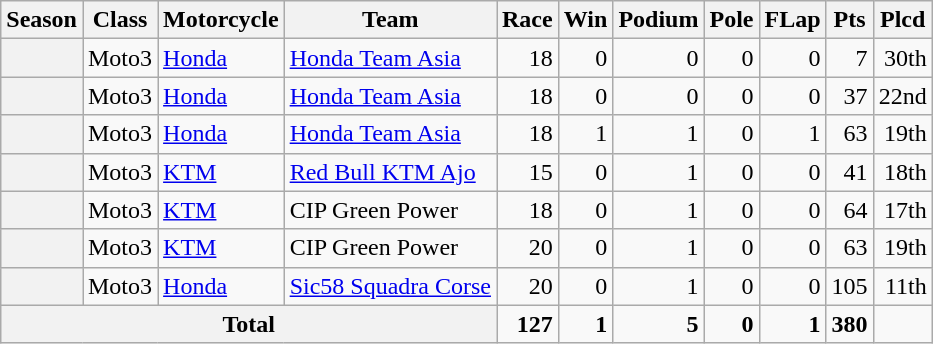<table class="wikitable" style="text-align:right;">
<tr>
<th>Season</th>
<th>Class</th>
<th>Motorcycle</th>
<th>Team</th>
<th>Race</th>
<th>Win</th>
<th>Podium</th>
<th>Pole</th>
<th>FLap</th>
<th>Pts</th>
<th>Plcd</th>
</tr>
<tr>
<th></th>
<td>Moto3</td>
<td style="text-align:left;"><a href='#'>Honda</a></td>
<td style="text-align:left;"><a href='#'>Honda Team Asia</a></td>
<td>18</td>
<td>0</td>
<td>0</td>
<td>0</td>
<td>0</td>
<td>7</td>
<td>30th</td>
</tr>
<tr>
<th></th>
<td>Moto3</td>
<td style="text-align:left;"><a href='#'>Honda</a></td>
<td style="text-align:left;"><a href='#'>Honda Team Asia</a></td>
<td>18</td>
<td>0</td>
<td>0</td>
<td>0</td>
<td>0</td>
<td>37</td>
<td>22nd</td>
</tr>
<tr>
<th></th>
<td>Moto3</td>
<td style="text-align:left;"><a href='#'>Honda</a></td>
<td style="text-align:left;"><a href='#'>Honda Team Asia</a></td>
<td>18</td>
<td>1</td>
<td>1</td>
<td>0</td>
<td>1</td>
<td>63</td>
<td>19th</td>
</tr>
<tr>
<th></th>
<td>Moto3</td>
<td style="text-align:left;"><a href='#'>KTM</a></td>
<td style="text-align:left;"><a href='#'>Red Bull KTM Ajo</a></td>
<td>15</td>
<td>0</td>
<td>1</td>
<td>0</td>
<td>0</td>
<td>41</td>
<td>18th</td>
</tr>
<tr>
<th></th>
<td>Moto3</td>
<td style="text-align:left;"><a href='#'>KTM</a></td>
<td style="text-align:left;">CIP Green Power</td>
<td>18</td>
<td>0</td>
<td>1</td>
<td>0</td>
<td>0</td>
<td>64</td>
<td>17th</td>
</tr>
<tr>
<th></th>
<td>Moto3</td>
<td style="text-align:left;"><a href='#'>KTM</a></td>
<td style="text-align:left;">CIP Green Power</td>
<td>20</td>
<td>0</td>
<td>1</td>
<td>0</td>
<td>0</td>
<td>63</td>
<td>19th</td>
</tr>
<tr>
<th></th>
<td>Moto3</td>
<td style="text-align:left;"><a href='#'>Honda</a></td>
<td style="text-align:left;"><a href='#'>Sic58 Squadra Corse</a></td>
<td>20</td>
<td>0</td>
<td>1</td>
<td>0</td>
<td>0</td>
<td>105</td>
<td>11th</td>
</tr>
<tr>
<th colspan="4">Total</th>
<td><strong>127</strong></td>
<td><strong>1</strong></td>
<td><strong>5</strong></td>
<td><strong>0</strong></td>
<td><strong>1</strong></td>
<td><strong>380</strong></td>
<td></td>
</tr>
</table>
